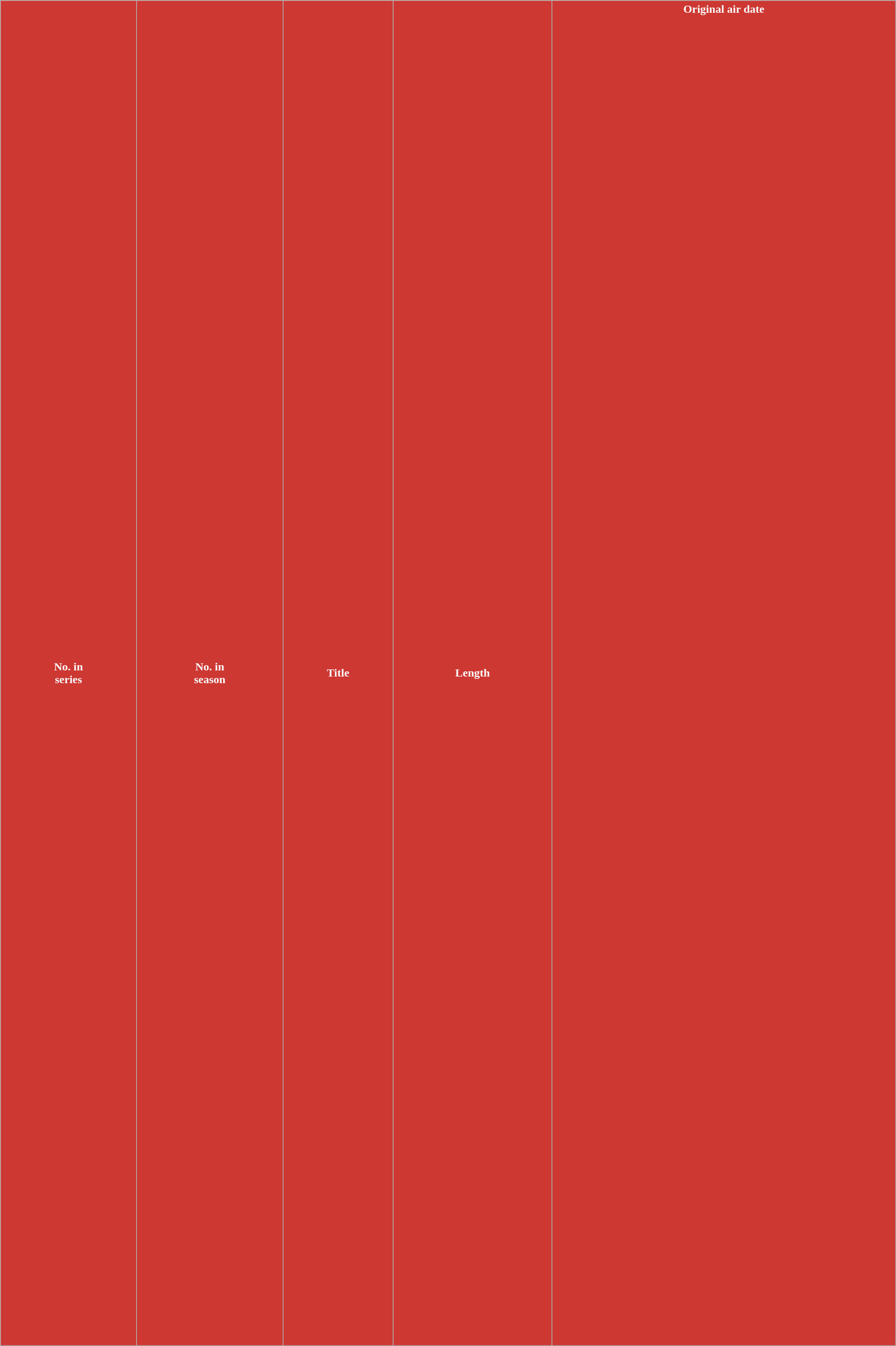<table class="wikitable plainrowheaders" style="width:100%; margin:auto; background:#FFFFFF;">
<tr>
<th scope="col" style="background-color: #CD3832; color:#fff; text-align: center;">No. in<br>series</th>
<th scope="col" style="background-color: #CD3832; color:#fff; text-align: center;">No. in<br>season</th>
<th scope="col" style="background-color: #CD3832; color:#fff; text-align: center;">Title</th>
<th scope="col" style="background-color: #CD3832; color:#fff; text-align: center;">Length</th>
<th scope="col" style="background-color: #CD3832; color:#fff; text-align: center;">Original air date<br><br><br><br><br><br><br><br><br><br><br><br><br><br><br><br><br><br><br><br><br><br><br><br><br><br><br><br><br><br><br><br><br><br><br><br><br><br><br><br><br><br><br><br><br><br><br><br><br><br><br><br><br><br><br><br><br><br><br><br><br><br><br><br><br><br><br><br><br><br><br><br><br><br><br><br><br><br><br><br><br><br><br><br><br><br><br><br><br><br><br><br><br><br><br><br><br><br><br><br><br><br><br><br><br></th>
</tr>
</table>
